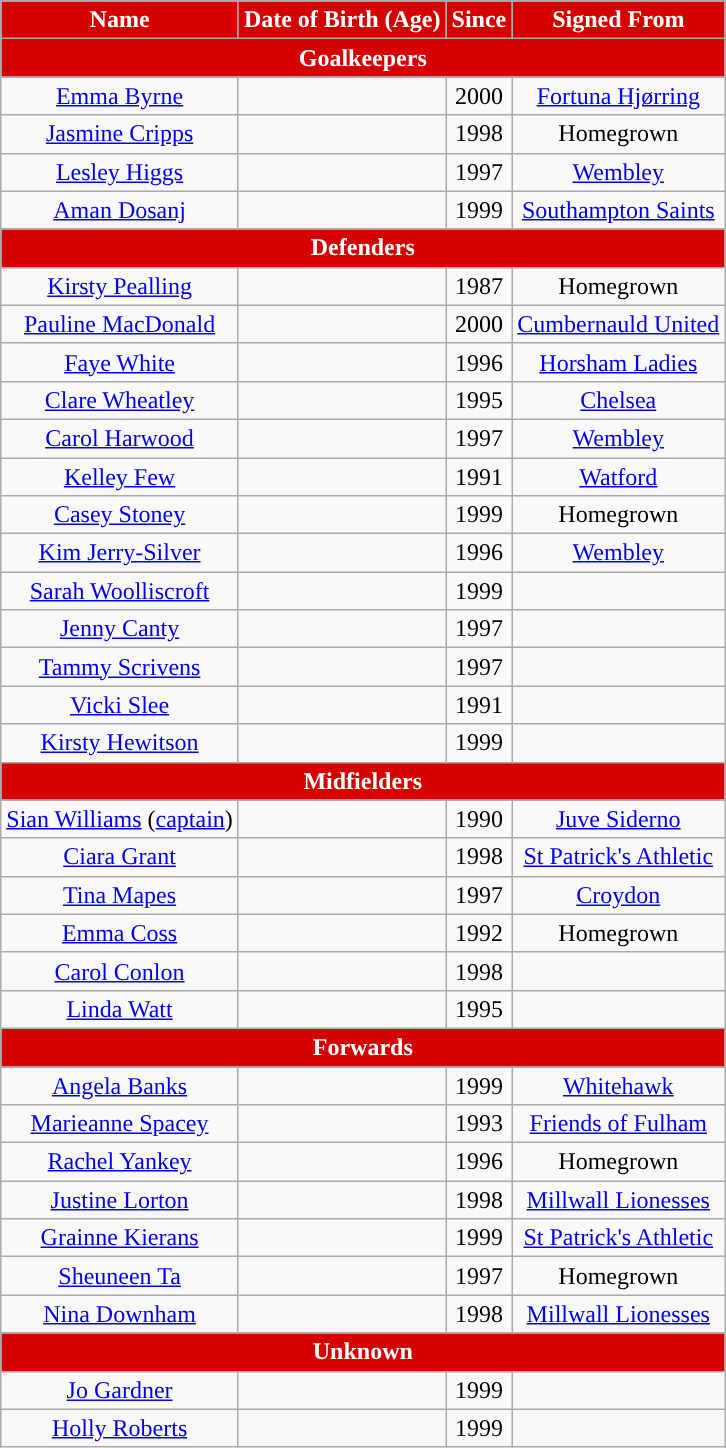<table class="wikitable" style="text-align:center; font-size:100%; ">
<tr>
<th style="background:#d50000; color:white; text-align:center;">Name</th>
<th style="background:#d50000; color:white; text-align:center;">Date of Birth (Age)</th>
<th style="background:#d50000; color:white; text-align:center;">Since</th>
<th style="background:#d50000; color:white; text-align:center;">Signed From</th>
</tr>
<tr>
<th style="background:#d50000; color:white; text-align:center;" colspan="4">Goalkeepers</th>
</tr>
<tr>
<td> <a href='#'>Emma Byrne</a></td>
<td></td>
<td>2000</td>
<td> <a href='#'>Fortuna Hjørring</a></td>
</tr>
<tr>
<td> <a href='#'>Jasmine Cripps</a></td>
<td></td>
<td>1998</td>
<td>Homegrown</td>
</tr>
<tr>
<td> <a href='#'>Lesley Higgs</a></td>
<td></td>
<td>1997</td>
<td> <a href='#'>Wembley</a></td>
</tr>
<tr>
<td> <a href='#'>Aman Dosanj</a></td>
<td></td>
<td>1999</td>
<td><em></em> <a href='#'>Southampton Saints</a></td>
</tr>
<tr>
<th style="background:#d50000; color:white; text-align:center;" colspan="4">Defenders</th>
</tr>
<tr>
<td> <a href='#'>Kirsty Pealling</a></td>
<td></td>
<td>1987</td>
<td>Homegrown</td>
</tr>
<tr>
<td> <a href='#'>Pauline MacDonald</a></td>
<td></td>
<td>2000</td>
<td> <a href='#'>Cumbernauld United</a></td>
</tr>
<tr>
<td> <a href='#'>Faye White</a></td>
<td></td>
<td>1996</td>
<td> <a href='#'>Horsham Ladies</a></td>
</tr>
<tr>
<td> <a href='#'>Clare Wheatley</a></td>
<td></td>
<td>1995</td>
<td> <a href='#'>Chelsea</a></td>
</tr>
<tr>
<td> <a href='#'>Carol Harwood</a></td>
<td></td>
<td>1997</td>
<td> <a href='#'>Wembley</a></td>
</tr>
<tr>
<td> <a href='#'>Kelley Few</a></td>
<td></td>
<td>1991</td>
<td> <a href='#'>Watford</a></td>
</tr>
<tr>
<td> <a href='#'>Casey Stoney</a></td>
<td></td>
<td>1999</td>
<td>Homegrown</td>
</tr>
<tr>
<td> <a href='#'>Kim Jerry-Silver</a></td>
<td></td>
<td>1996</td>
<td> <a href='#'>Wembley</a></td>
</tr>
<tr>
<td> <a href='#'>Sarah Woolliscroft</a></td>
<td></td>
<td>1999</td>
<td></td>
</tr>
<tr>
<td> <a href='#'>Jenny Canty</a></td>
<td></td>
<td>1997</td>
<td></td>
</tr>
<tr>
<td> <a href='#'>Tammy Scrivens</a></td>
<td></td>
<td>1997</td>
<td></td>
</tr>
<tr>
<td> <a href='#'>Vicki Slee</a></td>
<td></td>
<td>1991</td>
<td></td>
</tr>
<tr>
<td><a href='#'>Kirsty Hewitson</a></td>
<td></td>
<td>1999</td>
<td></td>
</tr>
<tr>
<th style="background:#d50000; color:white; text-align:center;" colspan="4">Midfielders</th>
</tr>
<tr>
<td> <a href='#'>Sian Williams</a> (<a href='#'>captain</a>)</td>
<td></td>
<td>1990</td>
<td> <a href='#'>Juve Siderno</a></td>
</tr>
<tr>
<td> <a href='#'>Ciara Grant</a></td>
<td></td>
<td>1998</td>
<td> <a href='#'>St Patrick's Athletic</a></td>
</tr>
<tr>
<td> <a href='#'>Tina Mapes</a></td>
<td></td>
<td>1997</td>
<td><em></em> <a href='#'>Croydon</a></td>
</tr>
<tr>
<td> <a href='#'>Emma Coss</a></td>
<td></td>
<td>1992</td>
<td>Homegrown</td>
</tr>
<tr>
<td> <a href='#'>Carol Conlon</a></td>
<td></td>
<td>1998</td>
<td></td>
</tr>
<tr>
<td> <a href='#'>Linda Watt</a></td>
<td></td>
<td>1995</td>
<td></td>
</tr>
<tr>
<th style="background:#d50000; color:white; text-align:center;" colspan="4">Forwards</th>
</tr>
<tr>
<td> <a href='#'>Angela Banks</a></td>
<td></td>
<td>1999</td>
<td><em></em> <a href='#'>Whitehawk</a></td>
</tr>
<tr>
<td> <a href='#'>Marieanne Spacey</a></td>
<td></td>
<td>1993</td>
<td><em></em> <a href='#'>Friends of Fulham</a></td>
</tr>
<tr>
<td> <a href='#'>Rachel Yankey</a></td>
<td></td>
<td>1996</td>
<td>Homegrown</td>
</tr>
<tr>
<td> <a href='#'>Justine Lorton</a></td>
<td></td>
<td>1998</td>
<td><em></em> <a href='#'>Millwall Lionesses</a></td>
</tr>
<tr>
<td> <a href='#'>Grainne Kierans</a></td>
<td></td>
<td>1999</td>
<td> <a href='#'>St Patrick's Athletic</a></td>
</tr>
<tr>
<td> <a href='#'>Sheuneen Ta</a></td>
<td></td>
<td>1997</td>
<td>Homegrown</td>
</tr>
<tr>
<td> <a href='#'>Nina Downham</a></td>
<td></td>
<td>1998</td>
<td><em></em> <a href='#'>Millwall Lionesses</a></td>
</tr>
<tr>
<th style="background:#d50000; color:white; text-align:center;" colspan="4">Unknown</th>
</tr>
<tr>
<td><a href='#'>Jo Gardner</a></td>
<td></td>
<td>1999</td>
<td></td>
</tr>
<tr>
<td><a href='#'>Holly Roberts</a></td>
<td></td>
<td>1999</td>
<td></td>
</tr>
</table>
